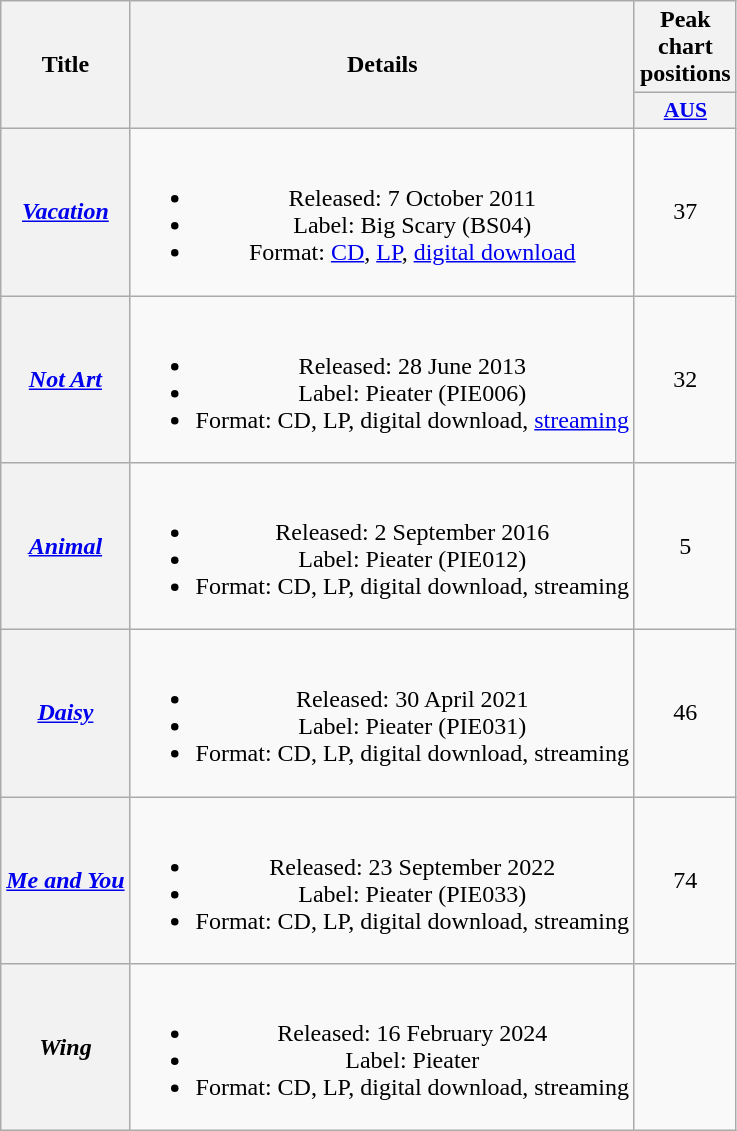<table class="wikitable plainrowheaders" style="text-align:center;">
<tr>
<th scope="col" rowspan="2">Title</th>
<th scope="col" rowspan="2">Details</th>
<th scope="col" colspan="1">Peak chart positions</th>
</tr>
<tr>
<th scope="col" style="width:3em;font-size:90%;"><a href='#'>AUS</a><br></th>
</tr>
<tr>
<th scope="row"><em><a href='#'>Vacation</a></em></th>
<td><br><ul><li>Released: 7 October 2011</li><li>Label: Big Scary (BS04)</li><li>Format: <a href='#'>CD</a>, <a href='#'>LP</a>, <a href='#'>digital download</a></li></ul></td>
<td>37</td>
</tr>
<tr>
<th scope="row"><em><a href='#'>Not Art</a></em></th>
<td><br><ul><li>Released: 28 June 2013</li><li>Label: Pieater (PIE006)</li><li>Format: CD, LP, digital download, <a href='#'>streaming</a></li></ul></td>
<td>32</td>
</tr>
<tr>
<th scope="row"><em><a href='#'>Animal</a></em></th>
<td><br><ul><li>Released: 2 September 2016</li><li>Label: Pieater (PIE012)</li><li>Format: CD, LP, digital download, streaming</li></ul></td>
<td>5</td>
</tr>
<tr>
<th scope="row"><em><a href='#'>Daisy</a></em></th>
<td><br><ul><li>Released: 30 April 2021</li><li>Label: Pieater (PIE031)</li><li>Format: CD, LP, digital download, streaming</li></ul></td>
<td>46</td>
</tr>
<tr>
<th scope="row"><em><a href='#'>Me and You</a></em></th>
<td><br><ul><li>Released: 23 September 2022</li><li>Label: Pieater (PIE033)</li><li>Format: CD, LP, digital download, streaming</li></ul></td>
<td>74</td>
</tr>
<tr>
<th scope="row"><em>Wing</em></th>
<td><br><ul><li>Released: 16 February 2024</li><li>Label: Pieater</li><li>Format: CD, LP, digital download, streaming</li></ul></td>
<td></td>
</tr>
</table>
